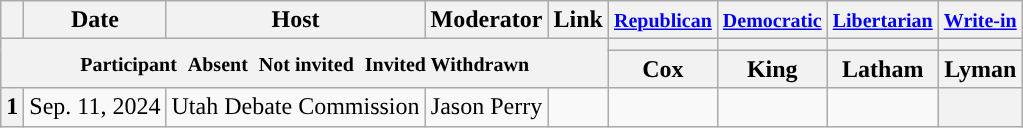<table class="wikitable" style="text-align:center;">
<tr>
<th scope="col"></th>
<th scope="col">Date</th>
<th scope="col">Host</th>
<th scope="col">Moderator</th>
<th scope="col">Link</th>
<th scope="col"><small><a href='#'>Republican</a></small></th>
<th scope="col"><small><a href='#'>Democratic</a></small></th>
<th scope="col"><small><a href='#'>Libertarian</a></small></th>
<th scope="col"><small><a href='#'>Write-in</a></small></th>
</tr>
<tr>
<th colspan="5" rowspan="2"> <small>Participant </small>  <small>Absent </small>  <small>Not invited </small>  <small>Invited  Withdrawn</small></th>
<th scope="col" style="background:"></th>
<th scope="col" style="background:"></th>
<th scope="col" style="background:"></th>
<th scope="col" style="background:"></th>
</tr>
<tr>
<th scope="col">Cox</th>
<th scope="col">King</th>
<th scope="col">Latham</th>
<th scope="col">Lyman</th>
</tr>
<tr>
<th>1</th>
<td style="white-space:nowrap;">Sep. 11, 2024</td>
<td style="white-space:nowrap;">Utah Debate Commission</td>
<td style="white-space:nowrap;">Jason Perry</td>
<td style="white-space:nowrap;"></td>
<td></td>
<td></td>
<td></td>
<th></th>
</tr>
</table>
